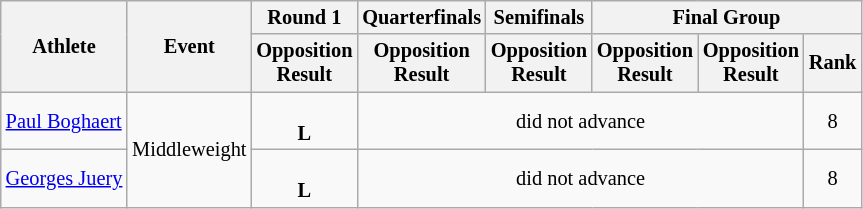<table class=wikitable style="font-size:85%">
<tr>
<th rowspan=2>Athlete</th>
<th rowspan=2>Event</th>
<th>Round 1</th>
<th>Quarterfinals</th>
<th>Semifinals</th>
<th colspan=3>Final Group</th>
</tr>
<tr>
<th>Opposition<br>Result</th>
<th>Opposition<br>Result</th>
<th>Opposition<br>Result</th>
<th>Opposition<br>Result</th>
<th>Opposition<br>Result</th>
<th>Rank</th>
</tr>
<tr>
<td><a href='#'>Paul Boghaert</a></td>
<td rowspan=2>Middleweight</td>
<td align=center><br><strong>L</strong></td>
<td align=center colspan=4>did not advance</td>
<td align=center>8</td>
</tr>
<tr>
<td><a href='#'>Georges Juery</a></td>
<td align=center><br><strong>L</strong></td>
<td align=center colspan=4>did not advance</td>
<td align=center>8</td>
</tr>
</table>
